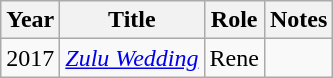<table class="wikitable sortable">
<tr>
<th>Year</th>
<th>Title</th>
<th>Role</th>
<th class="unsortable">Notes</th>
</tr>
<tr>
<td>2017</td>
<td><em><a href='#'>Zulu Wedding</a></em></td>
<td>Rene</td>
<td></td>
</tr>
</table>
